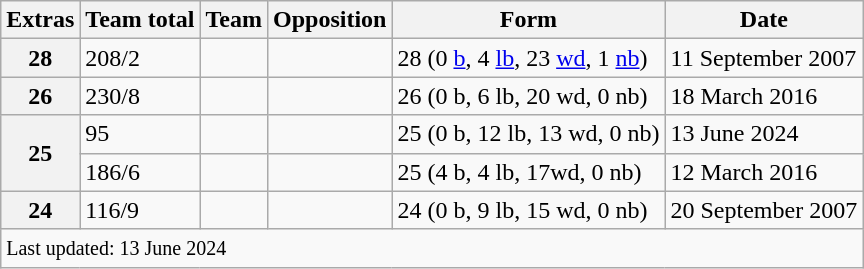<table class="wikitable">
<tr>
<th>Extras</th>
<th>Team total</th>
<th>Team</th>
<th>Opposition</th>
<th>Form</th>
<th>Date</th>
</tr>
<tr>
<th>28</th>
<td>208/2</td>
<td></td>
<td></td>
<td>28 (0 <a href='#'>b</a>, 4 <a href='#'>lb</a>, 23 <a href='#'>wd</a>, 1 <a href='#'>nb</a>)</td>
<td>11 September 2007</td>
</tr>
<tr>
<th>26</th>
<td>230/8</td>
<td></td>
<td></td>
<td>26 (0 b, 6 lb, 20 wd, 0 nb)</td>
<td>18 March 2016</td>
</tr>
<tr>
<th rowspan=2>25</th>
<td>95</td>
<td></td>
<td></td>
<td>25 (0 b, 12 lb, 13 wd, 0 nb)</td>
<td>13 June 2024</td>
</tr>
<tr>
<td>186/6</td>
<td></td>
<td></td>
<td>25 (4 b, 4 lb, 17wd, 0 nb)</td>
<td>12 March 2016</td>
</tr>
<tr>
<th>24</th>
<td>116/9</td>
<td></td>
<td></td>
<td>24 (0 b, 9 lb, 15 wd, 0 nb)</td>
<td>20 September 2007</td>
</tr>
<tr>
<td colspan="6"><small>Last updated: 13 June 2024</small></td>
</tr>
</table>
